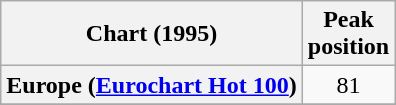<table class="wikitable sortable plainrowheaders" style="text-align:center">
<tr>
<th>Chart (1995)</th>
<th>Peak<br>position</th>
</tr>
<tr>
<th scope="row">Europe (<a href='#'>Eurochart Hot 100</a>)</th>
<td>81</td>
</tr>
<tr>
</tr>
<tr>
</tr>
</table>
